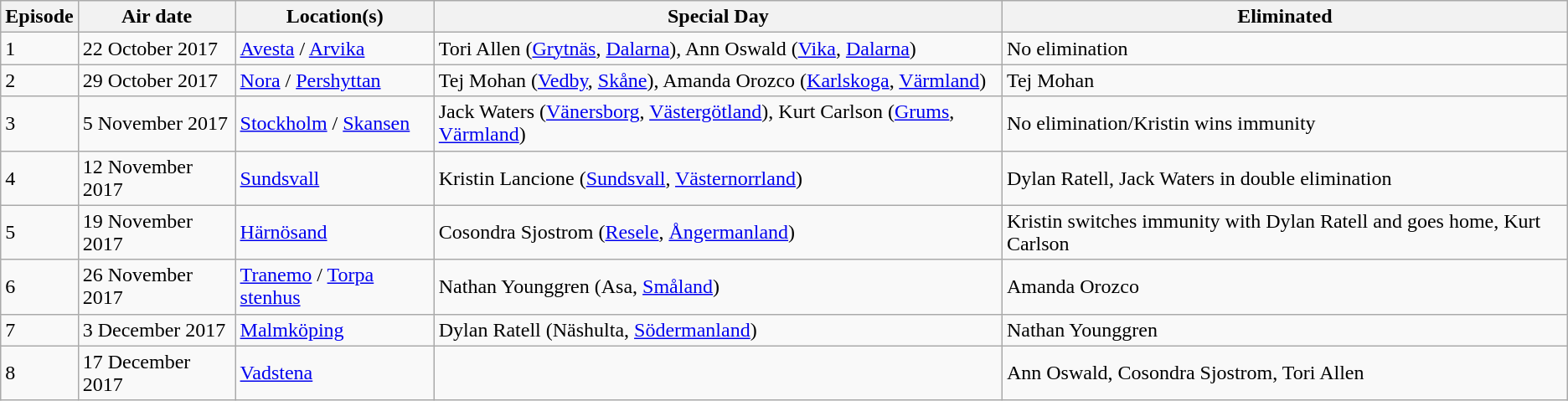<table class="wikitable">
<tr>
<th>Episode</th>
<th>Air date</th>
<th>Location(s)</th>
<th>Special Day</th>
<th>Eliminated</th>
</tr>
<tr>
<td>1</td>
<td>22 October 2017</td>
<td><a href='#'>Avesta</a> / <a href='#'>Arvika</a></td>
<td>Tori Allen (<a href='#'>Grytnäs</a>, <a href='#'>Dalarna</a>), Ann Oswald (<a href='#'>Vika</a>, <a href='#'>Dalarna</a>)</td>
<td>No elimination</td>
</tr>
<tr>
<td>2</td>
<td>29 October 2017</td>
<td><a href='#'>Nora</a> / <a href='#'>Pershyttan</a></td>
<td>Tej Mohan (<a href='#'>Vedby</a>, <a href='#'>Skåne</a>), Amanda Orozco (<a href='#'>Karlskoga</a>, <a href='#'>Värmland</a>)</td>
<td>Tej Mohan</td>
</tr>
<tr>
<td>3</td>
<td>5 November 2017</td>
<td><a href='#'>Stockholm</a> / <a href='#'>Skansen</a></td>
<td>Jack Waters (<a href='#'>Vänersborg</a>, <a href='#'>Västergötland</a>), Kurt Carlson (<a href='#'>Grums</a>, <a href='#'>Värmland</a>)</td>
<td>No elimination/Kristin wins immunity</td>
</tr>
<tr>
<td>4</td>
<td>12 November 2017</td>
<td><a href='#'>Sundsvall</a></td>
<td>Kristin Lancione (<a href='#'>Sundsvall</a>, <a href='#'>Västernorrland</a>)</td>
<td>Dylan Ratell, Jack Waters in double elimination</td>
</tr>
<tr>
<td>5</td>
<td>19 November 2017</td>
<td><a href='#'>Härnösand</a></td>
<td>Cosondra Sjostrom (<a href='#'>Resele</a>, <a href='#'>Ångermanland</a>)</td>
<td>Kristin switches immunity with Dylan Ratell and goes home, Kurt Carlson</td>
</tr>
<tr>
<td>6</td>
<td>26 November 2017</td>
<td><a href='#'>Tranemo</a> / <a href='#'>Torpa stenhus</a></td>
<td>Nathan Younggren (Asa, <a href='#'>Småland</a>)</td>
<td>Amanda Orozco</td>
</tr>
<tr>
<td>7</td>
<td>3 December 2017</td>
<td><a href='#'>Malmköping</a></td>
<td>Dylan Ratell (Näshulta, <a href='#'>Södermanland</a>)</td>
<td>Nathan Younggren</td>
</tr>
<tr>
<td>8</td>
<td>17 December 2017</td>
<td><a href='#'>Vadstena</a></td>
<td></td>
<td>Ann Oswald, Cosondra Sjostrom, Tori Allen</td>
</tr>
</table>
